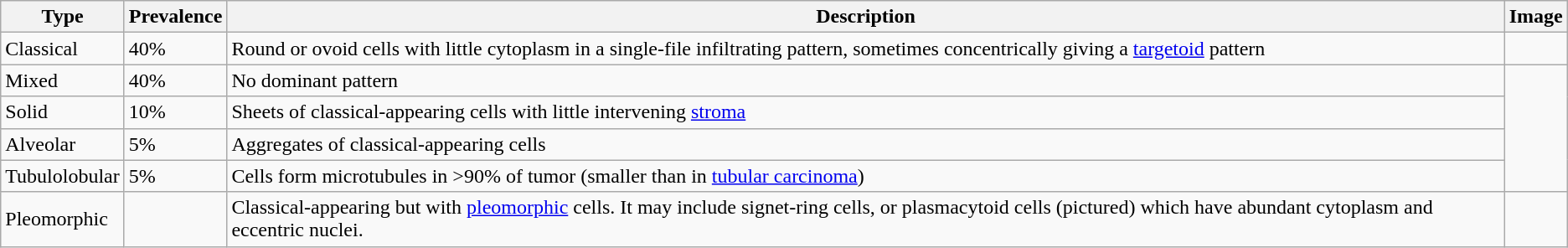<table class="wikitable">
<tr>
<th>Type</th>
<th>Prevalence</th>
<th>Description</th>
<th>Image</th>
</tr>
<tr>
<td>Classical</td>
<td>40%</td>
<td>Round or ovoid cells with little cytoplasm in a single-file infiltrating pattern, sometimes concentrically giving a <a href='#'>targetoid</a> pattern</td>
<td></td>
</tr>
<tr>
<td>Mixed</td>
<td>40%</td>
<td>No dominant pattern</td>
</tr>
<tr>
<td>Solid</td>
<td>10%</td>
<td>Sheets of classical-appearing cells with little intervening <a href='#'>stroma</a></td>
</tr>
<tr>
<td>Alveolar</td>
<td>5%</td>
<td>Aggregates of classical-appearing cells</td>
</tr>
<tr>
<td>Tubulolobular</td>
<td>5%</td>
<td>Cells form microtubules in >90% of tumor (smaller than in <a href='#'>tubular carcinoma</a>)</td>
</tr>
<tr>
<td>Pleomorphic</td>
<td></td>
<td>Classical-appearing but with <a href='#'>pleomorphic</a> cells. It may include signet-ring cells, or plasmacytoid cells (pictured) which have abundant cytoplasm and eccentric nuclei.</td>
<td></td>
</tr>
</table>
